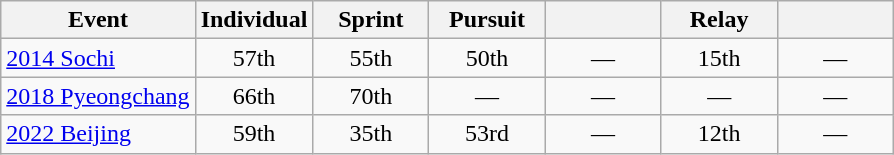<table class="wikitable" style="text-align: center;">
<tr ">
<th>Event</th>
<th style="width:70px;">Individual</th>
<th style="width:70px;">Sprint</th>
<th style="width:70px;">Pursuit</th>
<th style="width:70px;"></th>
<th style="width:70px;">Relay</th>
<th style="width:70px;"></th>
</tr>
<tr>
<td align=left> <a href='#'>2014 Sochi</a></td>
<td>57th</td>
<td>55th</td>
<td>50th</td>
<td>—</td>
<td>15th</td>
<td>—</td>
</tr>
<tr>
<td align="left"> <a href='#'>2018 Pyeongchang</a></td>
<td>66th</td>
<td>70th</td>
<td>—</td>
<td>—</td>
<td>—</td>
<td>—</td>
</tr>
<tr>
<td align="left"> <a href='#'>2022 Beijing</a></td>
<td>59th</td>
<td>35th</td>
<td>53rd</td>
<td>—</td>
<td>12th</td>
<td>—</td>
</tr>
</table>
